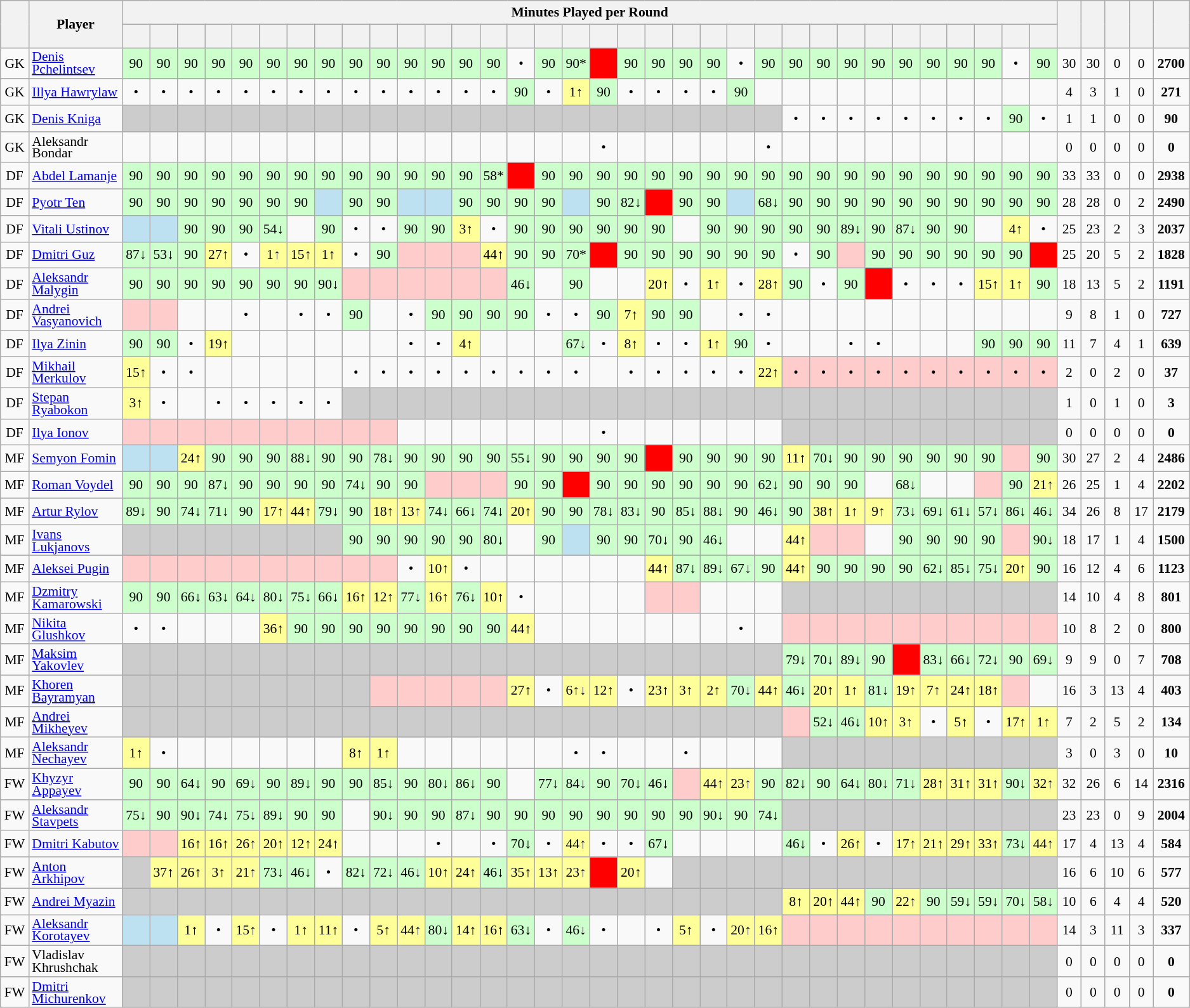<table class="wikitable" style="text-align:center; line-height: 90%; font-size:90%;">
<tr>
<th rowspan=2 width=30></th>
<th rowspan=2 width=165>Player</th>
<th colspan=34 height=18>Minutes Played per Round</th>
<th rowspan=2 width=40></th>
<th rowspan=2 width=40></th>
<th rowspan=2 width=40></th>
<th rowspan=2 width=40></th>
<th rowspan=2 width=40></th>
</tr>
<tr>
<th width=25 height=18></th>
<th width=25></th>
<th width=25></th>
<th width=25></th>
<th width=25></th>
<th width=25></th>
<th width=25></th>
<th width=25></th>
<th width=25></th>
<th width=25></th>
<th width=25></th>
<th width=25></th>
<th width=26></th>
<th width=25></th>
<th width=25></th>
<th width=25></th>
<th width=25></th>
<th width=25></th>
<th width=25></th>
<th width=25></th>
<th width=25></th>
<th width=25></th>
<th width=25></th>
<th width=25></th>
<th width=25></th>
<th width=25></th>
<th width=25></th>
<th width=25></th>
<th width=25></th>
<th width=25></th>
<th width=25></th>
<th width=25></th>
<th width=25></th>
<th width=25></th>
</tr>
<tr>
<td>GK</td>
<td align=left height=21> <a href='#'>Denis Pchelintsev</a></td>
<td bgcolor=#CCFFCC>90</td>
<td bgcolor=#CCFFCC>90</td>
<td bgcolor=#CCFFCC>90</td>
<td bgcolor=#CCFFCC>90</td>
<td bgcolor=#CCFFCC>90</td>
<td bgcolor=#CCFFCC>90</td>
<td bgcolor=#CCFFCC>90</td>
<td bgcolor=#CCFFCC>90</td>
<td bgcolor=#CCFFCC>90</td>
<td bgcolor=#CCFFCC>90</td>
<td bgcolor=#CCFFCC>90</td>
<td bgcolor=#CCFFCC>90</td>
<td bgcolor=#CCFFCC>90</td>
<td bgcolor=#CCFFCC>90</td>
<td>•</td>
<td bgcolor=#CCFFCC>90</td>
<td bgcolor=#CCFFCC>90*</td>
<td bgcolor=#FF0000></td>
<td bgcolor=#CCFFCC>90</td>
<td bgcolor=#CCFFCC>90</td>
<td bgcolor=#CCFFCC>90</td>
<td bgcolor=#CCFFCC>90</td>
<td>•</td>
<td bgcolor=#CCFFCC>90</td>
<td bgcolor=#CCFFCC>90</td>
<td bgcolor=#CCFFCC>90</td>
<td bgcolor=#CCFFCC>90</td>
<td bgcolor=#CCFFCC>90</td>
<td bgcolor=#CCFFCC>90</td>
<td bgcolor=#CCFFCC>90</td>
<td bgcolor=#CCFFCC>90</td>
<td bgcolor=#CCFFCC>90</td>
<td>•</td>
<td bgcolor=#CCFFCC>90</td>
<td>30</td>
<td>30</td>
<td>0</td>
<td>0</td>
<td><strong>2700</strong></td>
</tr>
<tr>
<td>GK</td>
<td align=left height=21> <a href='#'>Illya Hawrylaw</a></td>
<td>•</td>
<td>•</td>
<td>•</td>
<td>•</td>
<td>•</td>
<td>•</td>
<td>•</td>
<td>•</td>
<td>•</td>
<td>•</td>
<td>•</td>
<td>•</td>
<td>•</td>
<td>•</td>
<td bgcolor=#CCFFCC>90</td>
<td>•</td>
<td bgcolor=#FFFF99>1↑</td>
<td bgcolor=#CCFFCC>90</td>
<td>•</td>
<td>•</td>
<td>•</td>
<td>•</td>
<td bgcolor=#CCFFCC>90</td>
<td></td>
<td></td>
<td></td>
<td></td>
<td></td>
<td></td>
<td></td>
<td></td>
<td></td>
<td></td>
<td></td>
<td>4</td>
<td>3</td>
<td>1</td>
<td>0</td>
<td><strong>271</strong></td>
</tr>
<tr>
<td>GK</td>
<td align=left height=21> <a href='#'>Denis Kniga</a></td>
<td bgcolor=#CCCCCC></td>
<td bgcolor=#CCCCCC></td>
<td bgcolor=#CCCCCC></td>
<td bgcolor=#CCCCCC></td>
<td bgcolor=#CCCCCC></td>
<td bgcolor=#CCCCCC></td>
<td bgcolor=#CCCCCC></td>
<td bgcolor=#CCCCCC></td>
<td bgcolor=#CCCCCC></td>
<td bgcolor=#CCCCCC></td>
<td bgcolor=#CCCCCC></td>
<td bgcolor=#CCCCCC></td>
<td bgcolor=#CCCCCC></td>
<td bgcolor=#CCCCCC></td>
<td bgcolor=#CCCCCC></td>
<td bgcolor=#CCCCCC></td>
<td bgcolor=#CCCCCC></td>
<td bgcolor=#CCCCCC></td>
<td bgcolor=#CCCCCC></td>
<td bgcolor=#CCCCCC></td>
<td bgcolor=#CCCCCC></td>
<td bgcolor=#CCCCCC></td>
<td bgcolor=#CCCCCC></td>
<td bgcolor=#CCCCCC></td>
<td>•</td>
<td>•</td>
<td>•</td>
<td>•</td>
<td>•</td>
<td>•</td>
<td>•</td>
<td>•</td>
<td bgcolor=#CCFFCC>90</td>
<td>•</td>
<td>1</td>
<td>1</td>
<td>0</td>
<td>0</td>
<td><strong>90</strong></td>
</tr>
<tr>
<td>GK</td>
<td align=left height=21> Aleksandr Bondar</td>
<td></td>
<td></td>
<td></td>
<td></td>
<td></td>
<td></td>
<td></td>
<td></td>
<td></td>
<td></td>
<td></td>
<td></td>
<td></td>
<td></td>
<td></td>
<td></td>
<td></td>
<td>•</td>
<td></td>
<td></td>
<td></td>
<td></td>
<td></td>
<td>•</td>
<td></td>
<td></td>
<td></td>
<td></td>
<td></td>
<td></td>
<td></td>
<td></td>
<td></td>
<td></td>
<td>0</td>
<td>0</td>
<td>0</td>
<td>0</td>
<td><strong>0</strong></td>
</tr>
<tr>
<td>DF</td>
<td align=left height=21> <a href='#'>Abdel Lamanje</a></td>
<td bgcolor=#CCFFCC>90</td>
<td bgcolor=#CCFFCC>90</td>
<td bgcolor=#CCFFCC>90</td>
<td bgcolor=#CCFFCC>90</td>
<td bgcolor=#CCFFCC>90</td>
<td bgcolor=#CCFFCC>90</td>
<td bgcolor=#CCFFCC>90</td>
<td bgcolor=#CCFFCC>90</td>
<td bgcolor=#CCFFCC>90</td>
<td bgcolor=#CCFFCC>90</td>
<td bgcolor=#CCFFCC>90</td>
<td bgcolor=#CCFFCC>90</td>
<td bgcolor=#CCFFCC>90</td>
<td bgcolor=#CCFFCC>58*</td>
<td bgcolor=#FF0000></td>
<td bgcolor=#CCFFCC>90</td>
<td bgcolor=#CCFFCC>90</td>
<td bgcolor=#CCFFCC>90</td>
<td bgcolor=#CCFFCC>90</td>
<td bgcolor=#CCFFCC>90</td>
<td bgcolor=#CCFFCC>90</td>
<td bgcolor=#CCFFCC>90</td>
<td bgcolor=#CCFFCC>90</td>
<td bgcolor=#CCFFCC>90</td>
<td bgcolor=#CCFFCC>90</td>
<td bgcolor=#CCFFCC>90</td>
<td bgcolor=#CCFFCC>90</td>
<td bgcolor=#CCFFCC>90</td>
<td bgcolor=#CCFFCC>90</td>
<td bgcolor=#CCFFCC>90</td>
<td bgcolor=#CCFFCC>90</td>
<td bgcolor=#CCFFCC>90</td>
<td bgcolor=#CCFFCC>90</td>
<td bgcolor=#CCFFCC>90</td>
<td>33</td>
<td>33</td>
<td>0</td>
<td>0</td>
<td><strong>2938</strong></td>
</tr>
<tr>
<td>DF</td>
<td align=left height=21> <a href='#'>Pyotr Ten</a></td>
<td bgcolor=#CCFFCC>90</td>
<td bgcolor=#CCFFCC>90</td>
<td bgcolor=#CCFFCC>90</td>
<td bgcolor=#CCFFCC>90</td>
<td bgcolor=#CCFFCC>90</td>
<td bgcolor=#CCFFCC>90</td>
<td bgcolor=#CCFFCC>90</td>
<td bgcolor=#BDE1F0></td>
<td bgcolor=#CCFFCC>90</td>
<td bgcolor=#CCFFCC>90</td>
<td bgcolor=#BDE1F0></td>
<td bgcolor=#BDE1F0></td>
<td bgcolor=#CCFFCC>90</td>
<td bgcolor=#CCFFCC>90</td>
<td bgcolor=#CCFFCC>90</td>
<td bgcolor=#CCFFCC>90</td>
<td bgcolor=#BDE1F0></td>
<td bgcolor=#CCFFCC>90</td>
<td bgcolor=#CCFFCC>82↓</td>
<td bgcolor=#FF0000></td>
<td bgcolor=#CCFFCC>90</td>
<td bgcolor=#CCFFCC>90</td>
<td bgcolor=#BDE1F0></td>
<td bgcolor=#CCFFCC>68↓</td>
<td bgcolor=#CCFFCC>90</td>
<td bgcolor=#CCFFCC>90</td>
<td bgcolor=#CCFFCC>90</td>
<td bgcolor=#CCFFCC>90</td>
<td bgcolor=#CCFFCC>90</td>
<td bgcolor=#CCFFCC>90</td>
<td bgcolor=#CCFFCC>90</td>
<td bgcolor=#CCFFCC>90</td>
<td bgcolor=#CCFFCC>90</td>
<td bgcolor=#CCFFCC>90</td>
<td>28</td>
<td>28</td>
<td>0</td>
<td>2</td>
<td><strong>2490</strong></td>
</tr>
<tr>
<td>DF</td>
<td align=left height=21> <a href='#'>Vitali Ustinov</a></td>
<td bgcolor=#BDE1F0></td>
<td bgcolor=#BDE1F0></td>
<td bgcolor=#CCFFCC>90</td>
<td bgcolor=#CCFFCC>90</td>
<td bgcolor=#CCFFCC>90</td>
<td bgcolor=#CCFFCC>54↓</td>
<td></td>
<td bgcolor=#CCFFCC>90</td>
<td>•</td>
<td>•</td>
<td bgcolor=#CCFFCC>90</td>
<td bgcolor=#CCFFCC>90</td>
<td bgcolor=#FFFF99>3↑</td>
<td>•</td>
<td bgcolor=#CCFFCC>90</td>
<td bgcolor=#CCFFCC>90</td>
<td bgcolor=#CCFFCC>90</td>
<td bgcolor=#CCFFCC>90</td>
<td bgcolor=#CCFFCC>90</td>
<td bgcolor=#CCFFCC>90</td>
<td></td>
<td bgcolor=#CCFFCC>90</td>
<td bgcolor=#CCFFCC>90</td>
<td bgcolor=#CCFFCC>90</td>
<td bgcolor=#CCFFCC>90</td>
<td bgcolor=#CCFFCC>90</td>
<td bgcolor=#CCFFCC>89↓</td>
<td bgcolor=#CCFFCC>90</td>
<td bgcolor=#CCFFCC>87↓</td>
<td bgcolor=#CCFFCC>90</td>
<td bgcolor=#CCFFCC>90</td>
<td></td>
<td bgcolor=#FFFF99>4↑</td>
<td>•</td>
<td>25</td>
<td>23</td>
<td>2</td>
<td>3</td>
<td><strong>2037</strong></td>
</tr>
<tr>
<td>DF</td>
<td align=left height=21> <a href='#'>Dmitri Guz</a></td>
<td bgcolor=#CCFFCC>87↓</td>
<td bgcolor=#CCFFCC>53↓</td>
<td bgcolor=#CCFFCC>90</td>
<td bgcolor=#FFFF99>27↑</td>
<td>•</td>
<td bgcolor=#FFFF99>1↑</td>
<td bgcolor=#FFFF99>15↑</td>
<td bgcolor=#FFFF99>1↑</td>
<td>•</td>
<td bgcolor=#CCFFCC>90</td>
<td bgcolor=#FFCCCC></td>
<td bgcolor=#FFCCCC></td>
<td bgcolor=#FFCCCC></td>
<td bgcolor=#FFFF99>44↑</td>
<td bgcolor=#CCFFCC>90</td>
<td bgcolor=#CCFFCC>90</td>
<td bgcolor=#CCFFCC>70*</td>
<td bgcolor=#FF0000></td>
<td bgcolor=#CCFFCC>90</td>
<td bgcolor=#CCFFCC>90</td>
<td bgcolor=#CCFFCC>90</td>
<td bgcolor=#CCFFCC>90</td>
<td bgcolor=#CCFFCC>90</td>
<td bgcolor=#CCFFCC>90</td>
<td>•</td>
<td bgcolor=#CCFFCC>90</td>
<td bgcolor=#FFCCCC></td>
<td bgcolor=#CCFFCC>90</td>
<td bgcolor=#CCFFCC>90</td>
<td bgcolor=#CCFFCC>90</td>
<td bgcolor=#CCFFCC>90</td>
<td bgcolor=#CCFFCC>90</td>
<td bgcolor=#CCFFCC>90</td>
<td bgcolor=#FF0000></td>
<td>25</td>
<td>20</td>
<td>5</td>
<td>2</td>
<td><strong>1828</strong></td>
</tr>
<tr>
<td>DF</td>
<td align=left height=21> <a href='#'>Aleksandr Malygin</a></td>
<td bgcolor=#CCFFCC>90</td>
<td bgcolor=#CCFFCC>90</td>
<td bgcolor=#CCFFCC>90</td>
<td bgcolor=#CCFFCC>90</td>
<td bgcolor=#CCFFCC>90</td>
<td bgcolor=#CCFFCC>90</td>
<td bgcolor=#CCFFCC>90</td>
<td bgcolor=#CCFFCC>90↓</td>
<td bgcolor=#FFCCCC></td>
<td bgcolor=#FFCCCC></td>
<td bgcolor=#FFCCCC></td>
<td bgcolor=#FFCCCC></td>
<td bgcolor=#FFCCCC></td>
<td bgcolor=#FFCCCC></td>
<td bgcolor=#CCFFCC>46↓</td>
<td></td>
<td bgcolor=#CCFFCC>90</td>
<td></td>
<td></td>
<td bgcolor=#FFFF99>20↑</td>
<td>•</td>
<td bgcolor=#FFFF99>1↑</td>
<td>•</td>
<td bgcolor=#FFFF99>28↑</td>
<td bgcolor=#CCFFCC>90</td>
<td>•</td>
<td bgcolor=#CCFFCC>90</td>
<td bgcolor=#FF0000></td>
<td>•</td>
<td>•</td>
<td>•</td>
<td bgcolor=#FFFF99>15↑</td>
<td bgcolor=#FFFF99>1↑</td>
<td bgcolor=#CCFFCC>90</td>
<td>18</td>
<td>13</td>
<td>5</td>
<td>2</td>
<td><strong>1191</strong></td>
</tr>
<tr>
<td>DF</td>
<td align=left height=21> <a href='#'>Andrei Vasyanovich</a></td>
<td bgcolor=#FFCCCC></td>
<td bgcolor=#FFCCCC></td>
<td></td>
<td></td>
<td>•</td>
<td></td>
<td>•</td>
<td>•</td>
<td bgcolor=#CCFFCC>90</td>
<td></td>
<td>•</td>
<td bgcolor=#CCFFCC>90</td>
<td bgcolor=#CCFFCC>90</td>
<td bgcolor=#CCFFCC>90</td>
<td bgcolor=#CCFFCC>90</td>
<td>•</td>
<td>•</td>
<td bgcolor=#CCFFCC>90</td>
<td bgcolor=#FFFF99>7↑</td>
<td bgcolor=#CCFFCC>90</td>
<td bgcolor=#CCFFCC>90</td>
<td></td>
<td>•</td>
<td>•</td>
<td></td>
<td></td>
<td></td>
<td></td>
<td></td>
<td></td>
<td></td>
<td></td>
<td></td>
<td></td>
<td>9</td>
<td>8</td>
<td>1</td>
<td>0</td>
<td><strong>727</strong></td>
</tr>
<tr>
<td>DF</td>
<td align=left height=21> <a href='#'>Ilya Zinin</a></td>
<td bgcolor=#CCFFCC>90</td>
<td bgcolor=#CCFFCC>90</td>
<td>•</td>
<td bgcolor=#FFFF99>19↑</td>
<td></td>
<td></td>
<td></td>
<td></td>
<td></td>
<td></td>
<td>•</td>
<td>•</td>
<td bgcolor=#FFFF99>4↑</td>
<td></td>
<td></td>
<td></td>
<td bgcolor=#CCFFCC>67↓</td>
<td>•</td>
<td bgcolor=#FFFF99>8↑</td>
<td>•</td>
<td>•</td>
<td bgcolor=#FFFF99>1↑</td>
<td bgcolor=#CCFFCC>90</td>
<td>•</td>
<td></td>
<td></td>
<td>•</td>
<td>•</td>
<td></td>
<td></td>
<td></td>
<td bgcolor=#CCFFCC>90</td>
<td bgcolor=#CCFFCC>90</td>
<td bgcolor=#CCFFCC>90</td>
<td>11</td>
<td>7</td>
<td>4</td>
<td>1</td>
<td><strong>639</strong></td>
</tr>
<tr>
<td>DF</td>
<td align=left height=21> <a href='#'>Mikhail Merkulov</a></td>
<td bgcolor=#FFFF99>15↑</td>
<td>•</td>
<td>•</td>
<td></td>
<td></td>
<td></td>
<td></td>
<td></td>
<td>•</td>
<td>•</td>
<td>•</td>
<td>•</td>
<td>•</td>
<td>•</td>
<td>•</td>
<td>•</td>
<td>•</td>
<td></td>
<td>•</td>
<td>•</td>
<td>•</td>
<td>•</td>
<td>•</td>
<td bgcolor=#FFFF99>22↑</td>
<td bgcolor=#FFCCCC>•</td>
<td bgcolor=#FFCCCC>•</td>
<td bgcolor=#FFCCCC>•</td>
<td bgcolor=#FFCCCC>•</td>
<td bgcolor=#FFCCCC>•</td>
<td bgcolor=#FFCCCC>•</td>
<td bgcolor=#FFCCCC>•</td>
<td bgcolor=#FFCCCC>•</td>
<td bgcolor=#FFCCCC>•</td>
<td bgcolor=#FFCCCC>•</td>
<td>2</td>
<td>0</td>
<td>2</td>
<td>0</td>
<td><strong>37</strong></td>
</tr>
<tr>
<td>DF</td>
<td align=left height=21> <a href='#'>Stepan Ryabokon</a></td>
<td bgcolor=#FFFF99>3↑</td>
<td>•</td>
<td></td>
<td>•</td>
<td>•</td>
<td>•</td>
<td>•</td>
<td>•</td>
<td bgcolor=#CCCCCC></td>
<td bgcolor=#CCCCCC></td>
<td bgcolor=#CCCCCC></td>
<td bgcolor=#CCCCCC></td>
<td bgcolor=#CCCCCC></td>
<td bgcolor=#CCCCCC></td>
<td bgcolor=#CCCCCC></td>
<td bgcolor=#CCCCCC></td>
<td bgcolor=#CCCCCC></td>
<td bgcolor=#CCCCCC></td>
<td bgcolor=#CCCCCC></td>
<td bgcolor=#CCCCCC></td>
<td bgcolor=#CCCCCC></td>
<td bgcolor=#CCCCCC></td>
<td bgcolor=#CCCCCC></td>
<td bgcolor=#CCCCCC></td>
<td bgcolor=#CCCCCC></td>
<td bgcolor=#CCCCCC></td>
<td bgcolor=#CCCCCC></td>
<td bgcolor=#CCCCCC></td>
<td bgcolor=#CCCCCC></td>
<td bgcolor=#CCCCCC></td>
<td bgcolor=#CCCCCC></td>
<td bgcolor=#CCCCCC></td>
<td bgcolor=#CCCCCC></td>
<td bgcolor=#CCCCCC></td>
<td>1</td>
<td>0</td>
<td>1</td>
<td>0</td>
<td><strong>3</strong></td>
</tr>
<tr>
<td>DF</td>
<td align=left height=21> <a href='#'>Ilya Ionov</a></td>
<td bgcolor=#FFCCCC></td>
<td bgcolor=#FFCCCC></td>
<td bgcolor=#FFCCCC></td>
<td bgcolor=#FFCCCC></td>
<td bgcolor=#FFCCCC></td>
<td bgcolor=#FFCCCC></td>
<td bgcolor=#FFCCCC></td>
<td bgcolor=#FFCCCC></td>
<td bgcolor=#FFCCCC></td>
<td bgcolor=#FFCCCC></td>
<td></td>
<td></td>
<td></td>
<td></td>
<td></td>
<td></td>
<td></td>
<td>•</td>
<td></td>
<td></td>
<td></td>
<td></td>
<td></td>
<td></td>
<td bgcolor=#CCCCCC></td>
<td bgcolor=#CCCCCC></td>
<td bgcolor=#CCCCCC></td>
<td bgcolor=#CCCCCC></td>
<td bgcolor=#CCCCCC></td>
<td bgcolor=#CCCCCC></td>
<td bgcolor=#CCCCCC></td>
<td bgcolor=#CCCCCC></td>
<td bgcolor=#CCCCCC></td>
<td bgcolor=#CCCCCC></td>
<td>0</td>
<td>0</td>
<td>0</td>
<td>0</td>
<td><strong>0</strong></td>
</tr>
<tr>
<td>MF</td>
<td align=left height=21> <a href='#'>Semyon Fomin</a></td>
<td bgcolor=#BDE1F0></td>
<td bgcolor=#BDE1F0></td>
<td bgcolor=#FFFF99>24↑</td>
<td bgcolor=#CCFFCC>90</td>
<td bgcolor=#CCFFCC>90</td>
<td bgcolor=#CCFFCC>90</td>
<td bgcolor=#CCFFCC>88↓</td>
<td bgcolor=#CCFFCC>90</td>
<td bgcolor=#CCFFCC>90</td>
<td bgcolor=#CCFFCC>78↓</td>
<td bgcolor=#CCFFCC>90</td>
<td bgcolor=#CCFFCC>90</td>
<td bgcolor=#CCFFCC>90</td>
<td bgcolor=#CCFFCC>90</td>
<td bgcolor=#CCFFCC>55↓</td>
<td bgcolor=#CCFFCC>90</td>
<td bgcolor=#CCFFCC>90</td>
<td bgcolor=#CCFFCC>90</td>
<td bgcolor=#CCFFCC>90</td>
<td bgcolor=#FF0000></td>
<td bgcolor=#CCFFCC>90</td>
<td bgcolor=#CCFFCC>90</td>
<td bgcolor=#CCFFCC>90</td>
<td bgcolor=#CCFFCC>90</td>
<td bgcolor=#FFFF99>11↑</td>
<td bgcolor=#CCFFCC>70↓</td>
<td bgcolor=#CCFFCC>90</td>
<td bgcolor=#CCFFCC>90</td>
<td bgcolor=#CCFFCC>90</td>
<td bgcolor=#CCFFCC>90</td>
<td bgcolor=#CCFFCC>90</td>
<td bgcolor=#CCFFCC>90</td>
<td bgcolor=#FFCCCC></td>
<td bgcolor=#CCFFCC>90</td>
<td>30</td>
<td>27</td>
<td>2</td>
<td>4</td>
<td><strong>2486</strong></td>
</tr>
<tr>
<td>MF</td>
<td align=left height=21> <a href='#'>Roman Voydel</a></td>
<td bgcolor=#CCFFCC>90</td>
<td bgcolor=#CCFFCC>90</td>
<td bgcolor=#CCFFCC>90</td>
<td bgcolor=#CCFFCC>87↓</td>
<td bgcolor=#CCFFCC>90</td>
<td bgcolor=#CCFFCC>90</td>
<td bgcolor=#CCFFCC>90</td>
<td bgcolor=#CCFFCC>90</td>
<td bgcolor=#CCFFCC>74↓</td>
<td bgcolor=#CCFFCC>90</td>
<td bgcolor=#CCFFCC>90</td>
<td bgcolor=#FFCCCC></td>
<td bgcolor=#FFCCCC></td>
<td bgcolor=#FFCCCC></td>
<td bgcolor=#CCFFCC>90</td>
<td bgcolor=#CCFFCC>90</td>
<td bgcolor=#FF0000></td>
<td bgcolor=#CCFFCC>90</td>
<td bgcolor=#CCFFCC>90</td>
<td bgcolor=#CCFFCC>90</td>
<td bgcolor=#CCFFCC>90</td>
<td bgcolor=#CCFFCC>90</td>
<td bgcolor=#CCFFCC>90</td>
<td bgcolor=#CCFFCC>62↓</td>
<td bgcolor=#CCFFCC>90</td>
<td bgcolor=#CCFFCC>90</td>
<td bgcolor=#CCFFCC>90</td>
<td></td>
<td bgcolor=#CCFFCC>68↓</td>
<td></td>
<td></td>
<td bgcolor=#FFCCCC></td>
<td bgcolor=#CCFFCC>90</td>
<td bgcolor=#FFFF99>21↑</td>
<td>26</td>
<td>25</td>
<td>1</td>
<td>4</td>
<td><strong>2202</strong></td>
</tr>
<tr>
<td>MF</td>
<td align=left height=21> <a href='#'>Artur Rylov</a></td>
<td bgcolor=#CCFFCC>89↓</td>
<td bgcolor=#CCFFCC>90</td>
<td bgcolor=#CCFFCC>74↓</td>
<td bgcolor=#CCFFCC>71↓</td>
<td bgcolor=#CCFFCC>90</td>
<td bgcolor=#FFFF99>17↑</td>
<td bgcolor=#FFFF99>44↑</td>
<td bgcolor=#CCFFCC>79↓</td>
<td bgcolor=#CCFFCC>90</td>
<td bgcolor=#FFFF99>18↑</td>
<td bgcolor=#FFFF99>13↑</td>
<td bgcolor=#CCFFCC>74↓</td>
<td bgcolor=#CCFFCC>66↓</td>
<td bgcolor=#CCFFCC>74↓</td>
<td bgcolor=#FFFF99>20↑</td>
<td bgcolor=#CCFFCC>90</td>
<td bgcolor=#CCFFCC>90</td>
<td bgcolor=#CCFFCC>78↓</td>
<td bgcolor=#CCFFCC>83↓</td>
<td bgcolor=#CCFFCC>90</td>
<td bgcolor=#CCFFCC>85↓</td>
<td bgcolor=#CCFFCC>88↓</td>
<td bgcolor=#CCFFCC>90</td>
<td bgcolor=#CCFFCC>46↓</td>
<td bgcolor=#CCFFCC>90</td>
<td bgcolor=#FFFF99>38↑</td>
<td bgcolor=#FFFF99>1↑</td>
<td bgcolor=#FFFF99>9↑</td>
<td bgcolor=#CCFFCC>73↓</td>
<td bgcolor=#CCFFCC>69↓</td>
<td bgcolor=#CCFFCC>61↓</td>
<td bgcolor=#CCFFCC>57↓</td>
<td bgcolor=#CCFFCC>86↓</td>
<td bgcolor=#CCFFCC>46↓</td>
<td>34</td>
<td>26</td>
<td>8</td>
<td>17</td>
<td><strong>2179</strong></td>
</tr>
<tr>
<td>MF</td>
<td align=left height=21> <a href='#'>Ivans Lukjanovs</a></td>
<td bgcolor=#CCCCCC></td>
<td bgcolor=#CCCCCC></td>
<td bgcolor=#CCCCCC></td>
<td bgcolor=#CCCCCC></td>
<td bgcolor=#CCCCCC></td>
<td bgcolor=#CCCCCC></td>
<td bgcolor=#CCCCCC></td>
<td bgcolor=#CCCCCC></td>
<td bgcolor=#CCFFCC>90</td>
<td bgcolor=#CCFFCC>90</td>
<td bgcolor=#CCFFCC>90</td>
<td bgcolor=#CCFFCC>90</td>
<td bgcolor=#CCFFCC>90</td>
<td bgcolor=#CCFFCC>80↓</td>
<td></td>
<td bgcolor=#CCFFCC>90</td>
<td bgcolor=#BDE1F0></td>
<td bgcolor=#CCFFCC>90</td>
<td bgcolor=#CCFFCC>90</td>
<td bgcolor=#CCFFCC>70↓</td>
<td bgcolor=#CCFFCC>90</td>
<td bgcolor=#CCFFCC>46↓</td>
<td></td>
<td></td>
<td bgcolor=#FFFF99>44↑</td>
<td bgcolor=#FFCCCC></td>
<td bgcolor=#FFCCCC></td>
<td></td>
<td bgcolor=#CCFFCC>90</td>
<td bgcolor=#CCFFCC>90</td>
<td bgcolor=#CCFFCC>90</td>
<td bgcolor=#CCFFCC>90</td>
<td bgcolor=#FFCCCC></td>
<td bgcolor=#CCFFCC>90↓</td>
<td>18</td>
<td>17</td>
<td>1</td>
<td>4</td>
<td><strong>1500</strong></td>
</tr>
<tr>
<td>MF</td>
<td align=left height=21> <a href='#'>Aleksei Pugin</a></td>
<td bgcolor=#FFCCCC></td>
<td bgcolor=#FFCCCC></td>
<td bgcolor=#FFCCCC></td>
<td bgcolor=#FFCCCC></td>
<td bgcolor=#FFCCCC></td>
<td bgcolor=#FFCCCC></td>
<td bgcolor=#FFCCCC></td>
<td bgcolor=#FFCCCC></td>
<td bgcolor=#FFCCCC></td>
<td bgcolor=#FFCCCC></td>
<td>•</td>
<td bgcolor=#FFFF99>10↑</td>
<td>•</td>
<td></td>
<td></td>
<td></td>
<td></td>
<td></td>
<td></td>
<td bgcolor=#FFFF99>44↑</td>
<td bgcolor=#CCFFCC>87↓</td>
<td bgcolor=#CCFFCC>89↓</td>
<td bgcolor=#CCFFCC>67↓</td>
<td bgcolor=#CCFFCC>90</td>
<td bgcolor=#FFFF99>44↑</td>
<td bgcolor=#CCFFCC>90</td>
<td bgcolor=#CCFFCC>90</td>
<td bgcolor=#CCFFCC>90</td>
<td bgcolor=#CCFFCC>90</td>
<td bgcolor=#CCFFCC>62↓</td>
<td bgcolor=#CCFFCC>85↓</td>
<td bgcolor=#CCFFCC>75↓</td>
<td bgcolor=#FFFF99>20↑</td>
<td bgcolor=#CCFFCC>90</td>
<td>16</td>
<td>12</td>
<td>4</td>
<td>6</td>
<td><strong>1123</strong></td>
</tr>
<tr>
<td>MF</td>
<td align=left height=21> <a href='#'>Dzmitry Kamarowski</a></td>
<td bgcolor=#CCFFCC>90</td>
<td bgcolor=#CCFFCC>90</td>
<td bgcolor=#CCFFCC>66↓</td>
<td bgcolor=#CCFFCC>63↓</td>
<td bgcolor=#CCFFCC>64↓</td>
<td bgcolor=#CCFFCC>80↓</td>
<td bgcolor=#CCFFCC>75↓</td>
<td bgcolor=#CCFFCC>66↓</td>
<td bgcolor=#FFFF99>16↑</td>
<td bgcolor=#FFFF99>12↑</td>
<td bgcolor=#CCFFCC>77↓</td>
<td bgcolor=#FFFF99>16↑</td>
<td bgcolor=#CCFFCC>76↓</td>
<td bgcolor=#FFFF99>10↑</td>
<td>•</td>
<td></td>
<td></td>
<td></td>
<td></td>
<td bgcolor=#FFCCCC></td>
<td bgcolor=#FFCCCC></td>
<td></td>
<td></td>
<td></td>
<td bgcolor=#CCCCCC></td>
<td bgcolor=#CCCCCC></td>
<td bgcolor=#CCCCCC></td>
<td bgcolor=#CCCCCC></td>
<td bgcolor=#CCCCCC></td>
<td bgcolor=#CCCCCC></td>
<td bgcolor=#CCCCCC></td>
<td bgcolor=#CCCCCC></td>
<td bgcolor=#CCCCCC></td>
<td bgcolor=#CCCCCC></td>
<td>14</td>
<td>10</td>
<td>4</td>
<td>8</td>
<td><strong>801</strong></td>
</tr>
<tr>
<td>MF</td>
<td align=left height=21> <a href='#'>Nikita Glushkov</a></td>
<td>•</td>
<td>•</td>
<td></td>
<td></td>
<td></td>
<td bgcolor=#FFFF99>36↑</td>
<td bgcolor=#CCFFCC>90</td>
<td bgcolor=#CCFFCC>90</td>
<td bgcolor=#CCFFCC>90</td>
<td bgcolor=#CCFFCC>90</td>
<td bgcolor=#CCFFCC>90</td>
<td bgcolor=#CCFFCC>90</td>
<td bgcolor=#CCFFCC>90</td>
<td bgcolor=#CCFFCC>90</td>
<td bgcolor=#FFFF99>44↑</td>
<td></td>
<td></td>
<td></td>
<td></td>
<td></td>
<td></td>
<td></td>
<td>•</td>
<td></td>
<td bgcolor=#FFCCCC></td>
<td bgcolor=#FFCCCC></td>
<td bgcolor=#FFCCCC></td>
<td bgcolor=#FFCCCC></td>
<td bgcolor=#FFCCCC></td>
<td bgcolor=#FFCCCC></td>
<td bgcolor=#FFCCCC></td>
<td bgcolor=#FFCCCC></td>
<td bgcolor=#FFCCCC></td>
<td bgcolor=#FFCCCC></td>
<td>10</td>
<td>8</td>
<td>2</td>
<td>0</td>
<td><strong>800</strong></td>
</tr>
<tr>
<td>MF</td>
<td align=left height=21> <a href='#'>Maksim Yakovlev</a></td>
<td bgcolor=#CCCCCC></td>
<td bgcolor=#CCCCCC></td>
<td bgcolor=#CCCCCC></td>
<td bgcolor=#CCCCCC></td>
<td bgcolor=#CCCCCC></td>
<td bgcolor=#CCCCCC></td>
<td bgcolor=#CCCCCC></td>
<td bgcolor=#CCCCCC></td>
<td bgcolor=#CCCCCC></td>
<td bgcolor=#CCCCCC></td>
<td bgcolor=#CCCCCC></td>
<td bgcolor=#CCCCCC></td>
<td bgcolor=#CCCCCC></td>
<td bgcolor=#CCCCCC></td>
<td bgcolor=#CCCCCC></td>
<td bgcolor=#CCCCCC></td>
<td bgcolor=#CCCCCC></td>
<td bgcolor=#CCCCCC></td>
<td bgcolor=#CCCCCC></td>
<td bgcolor=#CCCCCC></td>
<td bgcolor=#CCCCCC></td>
<td bgcolor=#CCCCCC></td>
<td bgcolor=#CCCCCC></td>
<td bgcolor=#CCCCCC></td>
<td bgcolor=#CCFFCC>79↓</td>
<td bgcolor=#CCFFCC>70↓</td>
<td bgcolor=#CCFFCC>89↓</td>
<td bgcolor=#CCFFCC>90</td>
<td bgcolor=#FF0000></td>
<td bgcolor=#CCFFCC>83↓</td>
<td bgcolor=#CCFFCC>66↓</td>
<td bgcolor=#CCFFCC>72↓</td>
<td bgcolor=#CCFFCC>90</td>
<td bgcolor=#CCFFCC>69↓</td>
<td>9</td>
<td>9</td>
<td>0</td>
<td>7</td>
<td><strong>708</strong></td>
</tr>
<tr>
<td>MF</td>
<td align=left height=21> <a href='#'>Khoren Bayramyan</a></td>
<td bgcolor=#CCCCCC></td>
<td bgcolor=#CCCCCC></td>
<td bgcolor=#CCCCCC></td>
<td bgcolor=#CCCCCC></td>
<td bgcolor=#CCCCCC></td>
<td bgcolor=#CCCCCC></td>
<td bgcolor=#CCCCCC></td>
<td bgcolor=#CCCCCC></td>
<td bgcolor=#CCCCCC></td>
<td bgcolor=#FFCCCC></td>
<td bgcolor=#FFCCCC></td>
<td bgcolor=#FFCCCC></td>
<td bgcolor=#FFCCCC></td>
<td bgcolor=#FFCCCC></td>
<td bgcolor=#FFFF99>27↑</td>
<td>•</td>
<td bgcolor=#FFFF99>6↑↓</td>
<td bgcolor=#FFFF99>12↑</td>
<td>•</td>
<td bgcolor=#FFFF99>23↑</td>
<td bgcolor=#FFFF99>3↑</td>
<td bgcolor=#FFFF99>2↑</td>
<td bgcolor=#CCFFCC>70↓</td>
<td bgcolor=#FFFF99>44↑</td>
<td bgcolor=#CCFFCC>46↓</td>
<td bgcolor=#FFFF99>20↑</td>
<td bgcolor=#FFFF99>1↑</td>
<td bgcolor=#CCFFCC>81↓</td>
<td bgcolor=#FFFF99>19↑</td>
<td bgcolor=#FFFF99>7↑</td>
<td bgcolor=#FFFF99>24↑</td>
<td bgcolor=#FFFF99>18↑</td>
<td bgcolor=#FFCCCC></td>
<td></td>
<td>16</td>
<td>3</td>
<td>13</td>
<td>4</td>
<td><strong>403</strong></td>
</tr>
<tr>
<td>MF</td>
<td align=left height=21> <a href='#'>Andrei Mikheyev</a></td>
<td bgcolor=#CCCCCC></td>
<td bgcolor=#CCCCCC></td>
<td bgcolor=#CCCCCC></td>
<td bgcolor=#CCCCCC></td>
<td bgcolor=#CCCCCC></td>
<td bgcolor=#CCCCCC></td>
<td bgcolor=#CCCCCC></td>
<td bgcolor=#CCCCCC></td>
<td bgcolor=#CCCCCC></td>
<td bgcolor=#CCCCCC></td>
<td bgcolor=#CCCCCC></td>
<td bgcolor=#CCCCCC></td>
<td bgcolor=#CCCCCC></td>
<td bgcolor=#CCCCCC></td>
<td bgcolor=#CCCCCC></td>
<td bgcolor=#CCCCCC></td>
<td bgcolor=#CCCCCC></td>
<td bgcolor=#CCCCCC></td>
<td bgcolor=#CCCCCC></td>
<td bgcolor=#CCCCCC></td>
<td bgcolor=#CCCCCC></td>
<td bgcolor=#CCCCCC></td>
<td bgcolor=#CCCCCC></td>
<td bgcolor=#CCCCCC></td>
<td bgcolor=#FFCCCC></td>
<td bgcolor=#CCFFCC>52↓</td>
<td bgcolor=#CCFFCC>46↓</td>
<td bgcolor=#FFFF99>10↑</td>
<td bgcolor=#FFFF99>3↑</td>
<td>•</td>
<td bgcolor=#FFFF99>5↑</td>
<td>•</td>
<td bgcolor=#FFFF99>17↑</td>
<td bgcolor=#FFFF99>1↑</td>
<td>7</td>
<td>2</td>
<td>5</td>
<td>2</td>
<td><strong>134</strong></td>
</tr>
<tr>
<td>MF</td>
<td align=left height=21> <a href='#'>Aleksandr Nechayev</a></td>
<td bgcolor=#FFFF99>1↑</td>
<td>•</td>
<td></td>
<td></td>
<td></td>
<td></td>
<td></td>
<td></td>
<td bgcolor=#FFFF99>8↑</td>
<td bgcolor=#FFFF99>1↑</td>
<td></td>
<td></td>
<td></td>
<td></td>
<td></td>
<td></td>
<td>•</td>
<td>•</td>
<td></td>
<td></td>
<td>•</td>
<td></td>
<td></td>
<td></td>
<td bgcolor=#CCCCCC></td>
<td bgcolor=#CCCCCC></td>
<td bgcolor=#CCCCCC></td>
<td bgcolor=#CCCCCC></td>
<td bgcolor=#CCCCCC></td>
<td bgcolor=#CCCCCC></td>
<td bgcolor=#CCCCCC></td>
<td bgcolor=#CCCCCC></td>
<td bgcolor=#CCCCCC></td>
<td bgcolor=#CCCCCC></td>
<td>3</td>
<td>0</td>
<td>3</td>
<td>0</td>
<td><strong>10</strong></td>
</tr>
<tr>
<td>FW</td>
<td align=left height=21> <a href='#'>Khyzyr Appayev</a></td>
<td bgcolor=#CCFFCC>90</td>
<td bgcolor=#CCFFCC>90</td>
<td bgcolor=#CCFFCC>64↓</td>
<td bgcolor=#CCFFCC>90</td>
<td bgcolor=#CCFFCC>69↓</td>
<td bgcolor=#CCFFCC>90</td>
<td bgcolor=#CCFFCC>89↓</td>
<td bgcolor=#CCFFCC>90</td>
<td bgcolor=#CCFFCC>90</td>
<td bgcolor=#CCFFCC>85↓</td>
<td bgcolor=#CCFFCC>90</td>
<td bgcolor=#CCFFCC>80↓</td>
<td bgcolor=#CCFFCC>86↓</td>
<td bgcolor=#CCFFCC>90</td>
<td></td>
<td bgcolor=#CCFFCC>77↓</td>
<td bgcolor=#CCFFCC>84↓</td>
<td bgcolor=#CCFFCC>90</td>
<td bgcolor=#CCFFCC>70↓</td>
<td bgcolor=#CCFFCC>46↓</td>
<td bgcolor=#FFCCCC></td>
<td bgcolor=#FFFF99>44↑</td>
<td bgcolor=#FFFF99>23↑</td>
<td bgcolor=#CCFFCC>90</td>
<td bgcolor=#CCFFCC>82↓</td>
<td bgcolor=#CCFFCC>90</td>
<td bgcolor=#CCFFCC>64↓</td>
<td bgcolor=#CCFFCC>80↓</td>
<td bgcolor=#CCFFCC>71↓</td>
<td bgcolor=#FFFF99>28↑</td>
<td bgcolor=#FFFF99>31↑</td>
<td bgcolor=#FFFF99>31↑</td>
<td bgcolor=#CCFFCC>90↓</td>
<td bgcolor=#FFFF99>32↑</td>
<td>32</td>
<td>26</td>
<td>6</td>
<td>14</td>
<td><strong>2316</strong></td>
</tr>
<tr>
<td>FW</td>
<td align=left height=21> <a href='#'>Aleksandr Stavpets</a></td>
<td bgcolor=#CCFFCC>75↓</td>
<td bgcolor=#CCFFCC>90</td>
<td bgcolor=#CCFFCC>90↓</td>
<td bgcolor=#CCFFCC>74↓</td>
<td bgcolor=#CCFFCC>75↓</td>
<td bgcolor=#CCFFCC>89↓</td>
<td bgcolor=#CCFFCC>90</td>
<td bgcolor=#CCFFCC>90</td>
<td></td>
<td bgcolor=#CCFFCC>90↓</td>
<td bgcolor=#CCFFCC>90</td>
<td bgcolor=#CCFFCC>90</td>
<td bgcolor=#CCFFCC>87↓</td>
<td bgcolor=#CCFFCC>90</td>
<td bgcolor=#CCFFCC>90</td>
<td bgcolor=#CCFFCC>90</td>
<td bgcolor=#CCFFCC>90</td>
<td bgcolor=#CCFFCC>90</td>
<td bgcolor=#CCFFCC>90</td>
<td bgcolor=#CCFFCC>90</td>
<td bgcolor=#CCFFCC>90</td>
<td bgcolor=#CCFFCC>90↓</td>
<td bgcolor=#CCFFCC>90</td>
<td bgcolor=#CCFFCC>74↓</td>
<td bgcolor=#CCCCCC></td>
<td bgcolor=#CCCCCC></td>
<td bgcolor=#CCCCCC></td>
<td bgcolor=#CCCCCC></td>
<td bgcolor=#CCCCCC></td>
<td bgcolor=#CCCCCC></td>
<td bgcolor=#CCCCCC></td>
<td bgcolor=#CCCCCC></td>
<td bgcolor=#CCCCCC></td>
<td bgcolor=#CCCCCC></td>
<td>23</td>
<td>23</td>
<td>0</td>
<td>9</td>
<td><strong>2004</strong></td>
</tr>
<tr>
<td>FW</td>
<td align=left height=21> <a href='#'>Dmitri Kabutov</a></td>
<td bgcolor=#FFCCCC></td>
<td bgcolor=#FFCCCC></td>
<td bgcolor=#FFFF99>16↑</td>
<td bgcolor=#FFFF99>16↑</td>
<td bgcolor=#FFFF99>26↑</td>
<td bgcolor=#FFFF99>20↑</td>
<td bgcolor=#FFFF99>12↑</td>
<td bgcolor=#FFFF99>24↑</td>
<td></td>
<td></td>
<td></td>
<td>•</td>
<td></td>
<td>•</td>
<td bgcolor=#CCFFCC>70↓</td>
<td>•</td>
<td bgcolor=#FFFF99>44↑</td>
<td>•</td>
<td>•</td>
<td bgcolor=#CCFFCC>67↓</td>
<td></td>
<td></td>
<td></td>
<td></td>
<td bgcolor=#CCFFCC>46↓</td>
<td>•</td>
<td bgcolor=#FFFF99>26↑</td>
<td>•</td>
<td bgcolor=#FFFF99>17↑</td>
<td bgcolor=#FFFF99>21↑</td>
<td bgcolor=#FFFF99>29↑</td>
<td bgcolor=#FFFF99>33↑</td>
<td bgcolor=#CCFFCC>73↓</td>
<td bgcolor=#FFFF99>44↑</td>
<td>17</td>
<td>4</td>
<td>13</td>
<td>4</td>
<td><strong>584</strong></td>
</tr>
<tr>
<td>FW</td>
<td align=left height=21> <a href='#'>Anton Arkhipov</a></td>
<td bgcolor=#CCCCCC></td>
<td bgcolor=#FFFF99>37↑</td>
<td bgcolor=#FFFF99>26↑</td>
<td bgcolor=#FFFF99>3↑</td>
<td bgcolor=#FFFF99>21↑</td>
<td bgcolor=#CCFFCC>73↓</td>
<td bgcolor=#CCFFCC>46↓</td>
<td>•</td>
<td bgcolor=#CCFFCC>82↓</td>
<td bgcolor=#CCFFCC>72↓</td>
<td bgcolor=#CCFFCC>46↓</td>
<td bgcolor=#FFFF99>10↑</td>
<td bgcolor=#FFFF99>24↑</td>
<td bgcolor=#CCFFCC>46↓</td>
<td bgcolor=#FFFF99>35↑</td>
<td bgcolor=#FFFF99>13↑</td>
<td bgcolor=#FFFF99>23↑</td>
<td bgcolor=#FF0000></td>
<td bgcolor=#FFFF99>20↑</td>
<td></td>
<td bgcolor=#CCCCCC></td>
<td bgcolor=#CCCCCC></td>
<td bgcolor=#CCCCCC></td>
<td bgcolor=#CCCCCC></td>
<td bgcolor=#CCCCCC></td>
<td bgcolor=#CCCCCC></td>
<td bgcolor=#CCCCCC></td>
<td bgcolor=#CCCCCC></td>
<td bgcolor=#CCCCCC></td>
<td bgcolor=#CCCCCC></td>
<td bgcolor=#CCCCCC></td>
<td bgcolor=#CCCCCC></td>
<td bgcolor=#CCCCCC></td>
<td bgcolor=#CCCCCC></td>
<td>16</td>
<td>6</td>
<td>10</td>
<td>6</td>
<td><strong>577</strong></td>
</tr>
<tr>
<td>FW</td>
<td align=left height=21> <a href='#'>Andrei Myazin</a></td>
<td bgcolor=#CCCCCC></td>
<td bgcolor=#CCCCCC></td>
<td bgcolor=#CCCCCC></td>
<td bgcolor=#CCCCCC></td>
<td bgcolor=#CCCCCC></td>
<td bgcolor=#CCCCCC></td>
<td bgcolor=#CCCCCC></td>
<td bgcolor=#CCCCCC></td>
<td bgcolor=#CCCCCC></td>
<td bgcolor=#CCCCCC></td>
<td bgcolor=#CCCCCC></td>
<td bgcolor=#CCCCCC></td>
<td bgcolor=#CCCCCC></td>
<td bgcolor=#CCCCCC></td>
<td bgcolor=#CCCCCC></td>
<td bgcolor=#CCCCCC></td>
<td bgcolor=#CCCCCC></td>
<td bgcolor=#CCCCCC></td>
<td bgcolor=#CCCCCC></td>
<td bgcolor=#CCCCCC></td>
<td bgcolor=#CCCCCC></td>
<td bgcolor=#CCCCCC></td>
<td bgcolor=#CCCCCC></td>
<td bgcolor=#CCCCCC></td>
<td bgcolor=#FFFF99>8↑</td>
<td bgcolor=#FFFF99>20↑</td>
<td bgcolor=#FFFF99>44↑</td>
<td bgcolor=#CCFFCC>90</td>
<td bgcolor=#FFFF99>22↑</td>
<td bgcolor=#CCFFCC>90</td>
<td bgcolor=#CCFFCC>59↓</td>
<td bgcolor=#CCFFCC>59↓</td>
<td bgcolor=#CCFFCC>70↓</td>
<td bgcolor=#CCFFCC>58↓</td>
<td>10</td>
<td>6</td>
<td>4</td>
<td>4</td>
<td><strong>520</strong></td>
</tr>
<tr>
<td>FW</td>
<td align=left height=21> <a href='#'>Aleksandr Korotayev</a></td>
<td bgcolor=#BDE1F0></td>
<td bgcolor=#BDE1F0></td>
<td bgcolor=#FFFF99>1↑</td>
<td>•</td>
<td bgcolor=#FFFF99>15↑</td>
<td>•</td>
<td bgcolor=#FFFF99>1↑</td>
<td bgcolor=#FFFF99>11↑</td>
<td>•</td>
<td bgcolor=#FFFF99>5↑</td>
<td bgcolor=#FFFF99>44↑</td>
<td bgcolor=#CCFFCC>80↓</td>
<td bgcolor=#FFFF99>14↑</td>
<td bgcolor=#FFFF99>16↑</td>
<td bgcolor=#CCFFCC>63↓</td>
<td>•</td>
<td bgcolor=#CCFFCC>46↓</td>
<td>•</td>
<td></td>
<td>•</td>
<td bgcolor=#FFFF99>5↑</td>
<td>•</td>
<td bgcolor=#FFFF99>20↑</td>
<td bgcolor=#FFFF99>16↑</td>
<td bgcolor=#FFCCCC></td>
<td bgcolor=#FFCCCC></td>
<td bgcolor=#FFCCCC></td>
<td bgcolor=#FFCCCC></td>
<td bgcolor=#FFCCCC></td>
<td bgcolor=#FFCCCC></td>
<td bgcolor=#FFCCCC></td>
<td bgcolor=#FFCCCC></td>
<td bgcolor=#FFCCCC></td>
<td bgcolor=#FFCCCC></td>
<td>14</td>
<td>3</td>
<td>11</td>
<td>3</td>
<td><strong>337</strong></td>
</tr>
<tr>
<td>FW</td>
<td align=left height=21> Vladislav Khrushchak</td>
<td bgcolor=#CCCCCC></td>
<td bgcolor=#CCCCCC></td>
<td bgcolor=#CCCCCC></td>
<td bgcolor=#CCCCCC></td>
<td bgcolor=#CCCCCC></td>
<td bgcolor=#CCCCCC></td>
<td bgcolor=#CCCCCC></td>
<td bgcolor=#CCCCCC></td>
<td bgcolor=#CCCCCC></td>
<td bgcolor=#CCCCCC></td>
<td bgcolor=#CCCCCC></td>
<td bgcolor=#CCCCCC></td>
<td bgcolor=#CCCCCC></td>
<td bgcolor=#CCCCCC></td>
<td bgcolor=#CCCCCC></td>
<td bgcolor=#CCCCCC></td>
<td bgcolor=#CCCCCC></td>
<td bgcolor=#CCCCCC></td>
<td bgcolor=#CCCCCC></td>
<td bgcolor=#CCCCCC></td>
<td bgcolor=#CCCCCC></td>
<td bgcolor=#CCCCCC></td>
<td bgcolor=#CCCCCC></td>
<td bgcolor=#CCCCCC></td>
<td bgcolor=#CCCCCC></td>
<td bgcolor=#CCCCCC></td>
<td bgcolor=#CCCCCC></td>
<td bgcolor=#CCCCCC></td>
<td bgcolor=#CCCCCC></td>
<td bgcolor=#CCCCCC></td>
<td bgcolor=#CCCCCC></td>
<td bgcolor=#CCCCCC></td>
<td bgcolor=#CCCCCC></td>
<td bgcolor=#CCCCCC></td>
<td>0</td>
<td>0</td>
<td>0</td>
<td>0</td>
<td><strong>0</strong></td>
</tr>
<tr>
<td>FW</td>
<td align=left height=21> <a href='#'>Dmitri Michurenkov</a></td>
<td bgcolor=#CCCCCC></td>
<td bgcolor=#CCCCCC></td>
<td bgcolor=#CCCCCC></td>
<td bgcolor=#CCCCCC></td>
<td bgcolor=#CCCCCC></td>
<td bgcolor=#CCCCCC></td>
<td bgcolor=#CCCCCC></td>
<td bgcolor=#CCCCCC></td>
<td bgcolor=#CCCCCC></td>
<td bgcolor=#CCCCCC></td>
<td bgcolor=#CCCCCC></td>
<td bgcolor=#CCCCCC></td>
<td bgcolor=#CCCCCC></td>
<td bgcolor=#CCCCCC></td>
<td bgcolor=#CCCCCC></td>
<td bgcolor=#CCCCCC></td>
<td bgcolor=#CCCCCC></td>
<td bgcolor=#CCCCCC></td>
<td bgcolor=#CCCCCC></td>
<td bgcolor=#CCCCCC></td>
<td bgcolor=#CCCCCC></td>
<td bgcolor=#CCCCCC></td>
<td bgcolor=#CCCCCC></td>
<td bgcolor=#CCCCCC></td>
<td bgcolor=#CCCCCC></td>
<td bgcolor=#CCCCCC></td>
<td bgcolor=#CCCCCC></td>
<td bgcolor=#CCCCCC></td>
<td bgcolor=#CCCCCC></td>
<td bgcolor=#CCCCCC></td>
<td bgcolor=#CCCCCC></td>
<td bgcolor=#CCCCCC></td>
<td bgcolor=#CCCCCC></td>
<td bgcolor=#CCCCCC></td>
<td>0</td>
<td>0</td>
<td>0</td>
<td>0</td>
<td><strong>0</strong></td>
</tr>
</table>
